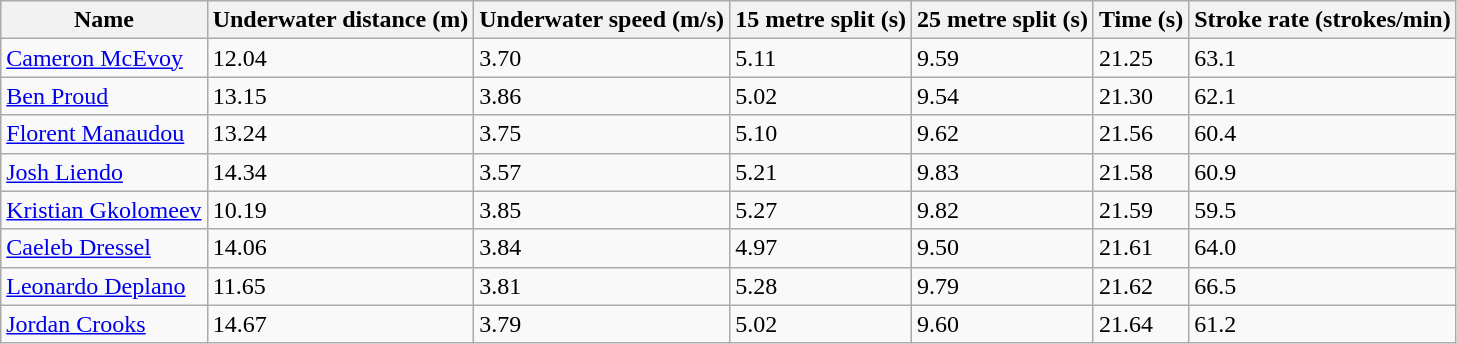<table class="wikitable sortable mw-collapsible">
<tr>
<th scope="col">Name</th>
<th scope="col">Underwater distance (m)</th>
<th scope="col">Underwater speed (m/s)</th>
<th scope="col">15 metre split (s)</th>
<th scope="col">25 metre split (s)</th>
<th scope="col">Time (s)</th>
<th scope="col">Stroke rate (strokes/min)</th>
</tr>
<tr>
<td><a href='#'>Cameron McEvoy</a></td>
<td>12.04</td>
<td>3.70</td>
<td>5.11</td>
<td>9.59</td>
<td>21.25</td>
<td>63.1</td>
</tr>
<tr>
<td><a href='#'>Ben Proud</a></td>
<td>13.15</td>
<td>3.86</td>
<td>5.02</td>
<td>9.54</td>
<td>21.30</td>
<td>62.1</td>
</tr>
<tr>
<td><a href='#'>Florent Manaudou</a></td>
<td>13.24</td>
<td>3.75</td>
<td>5.10</td>
<td>9.62</td>
<td>21.56</td>
<td>60.4</td>
</tr>
<tr>
<td><a href='#'>Josh Liendo</a></td>
<td>14.34</td>
<td>3.57</td>
<td>5.21</td>
<td>9.83</td>
<td>21.58</td>
<td>60.9</td>
</tr>
<tr>
<td><a href='#'>Kristian Gkolomeev</a></td>
<td>10.19</td>
<td>3.85</td>
<td>5.27</td>
<td>9.82</td>
<td>21.59</td>
<td>59.5</td>
</tr>
<tr>
<td><a href='#'>Caeleb Dressel</a></td>
<td>14.06</td>
<td>3.84</td>
<td>4.97</td>
<td>9.50</td>
<td>21.61</td>
<td>64.0</td>
</tr>
<tr>
<td><a href='#'>Leonardo Deplano</a></td>
<td>11.65</td>
<td>3.81</td>
<td>5.28</td>
<td>9.79</td>
<td>21.62</td>
<td>66.5</td>
</tr>
<tr>
<td><a href='#'>Jordan Crooks</a></td>
<td>14.67</td>
<td>3.79</td>
<td>5.02</td>
<td>9.60</td>
<td>21.64</td>
<td>61.2</td>
</tr>
</table>
